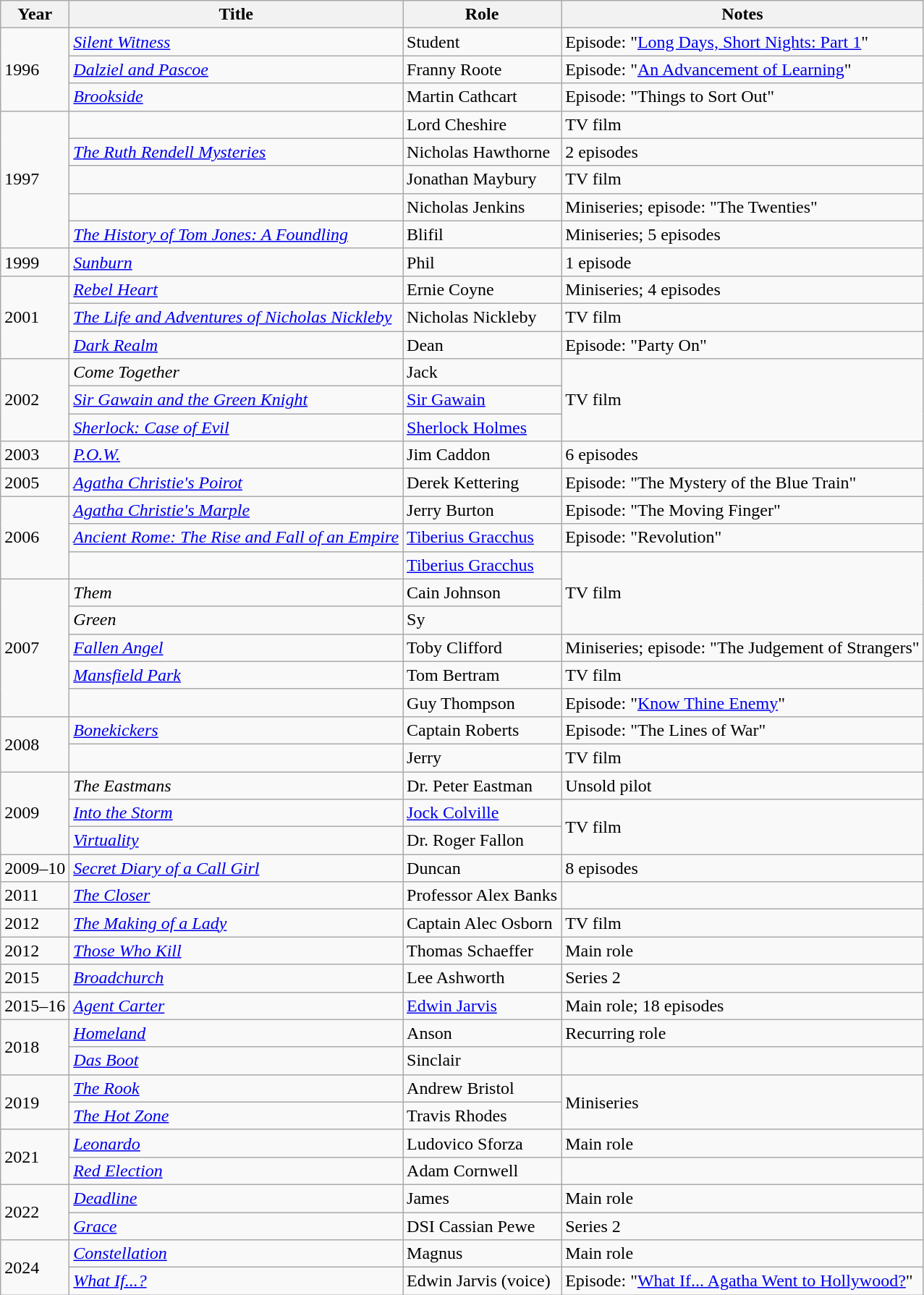<table class="wikitable sortable">
<tr>
<th>Year</th>
<th>Title</th>
<th>Role</th>
<th>Notes</th>
</tr>
<tr>
<td rowspan="3">1996</td>
<td><em><a href='#'>Silent Witness</a></em></td>
<td>Student</td>
<td>Episode: "<a href='#'>Long Days, Short Nights: Part 1</a>"</td>
</tr>
<tr>
<td><em><a href='#'>Dalziel and Pascoe</a></em></td>
<td>Franny Roote</td>
<td>Episode: "<a href='#'>An Advancement of Learning</a>"</td>
</tr>
<tr>
<td><em><a href='#'>Brookside</a></em></td>
<td>Martin Cathcart</td>
<td>Episode: "Things to Sort Out"</td>
</tr>
<tr>
<td rowspan="5">1997</td>
<td><em></em></td>
<td>Lord Cheshire</td>
<td>TV film</td>
</tr>
<tr>
<td><em><a href='#'>The Ruth Rendell Mysteries</a></em></td>
<td>Nicholas Hawthorne</td>
<td>2 episodes</td>
</tr>
<tr>
<td><em></em></td>
<td>Jonathan Maybury</td>
<td>TV film</td>
</tr>
<tr>
<td><em></em></td>
<td>Nicholas Jenkins</td>
<td>Miniseries; episode: "The Twenties"</td>
</tr>
<tr>
<td><em><a href='#'>The History of Tom Jones: A Foundling</a></em></td>
<td>Blifil</td>
<td>Miniseries; 5 episodes</td>
</tr>
<tr>
<td>1999</td>
<td><em><a href='#'>Sunburn</a></em></td>
<td>Phil</td>
<td>1 episode</td>
</tr>
<tr>
<td rowspan="3">2001</td>
<td><em><a href='#'>Rebel Heart</a></em></td>
<td>Ernie Coyne</td>
<td>Miniseries; 4 episodes</td>
</tr>
<tr>
<td><em><a href='#'>The Life and Adventures of Nicholas Nickleby</a></em></td>
<td>Nicholas Nickleby</td>
<td>TV film</td>
</tr>
<tr>
<td><em><a href='#'>Dark Realm</a></em></td>
<td>Dean</td>
<td>Episode: "Party On"</td>
</tr>
<tr>
<td rowspan="3">2002</td>
<td><em>Come Together</em></td>
<td>Jack</td>
<td rowspan="3">TV film</td>
</tr>
<tr>
<td><em><a href='#'>Sir Gawain and the Green Knight</a></em></td>
<td><a href='#'>Sir Gawain</a></td>
</tr>
<tr>
<td><em><a href='#'>Sherlock: Case of Evil</a></em></td>
<td><a href='#'>Sherlock Holmes</a></td>
</tr>
<tr>
<td>2003</td>
<td><em><a href='#'>P.O.W.</a></em></td>
<td>Jim Caddon</td>
<td>6 episodes</td>
</tr>
<tr>
<td>2005</td>
<td><em><a href='#'>Agatha Christie's Poirot</a></em></td>
<td>Derek Kettering</td>
<td>Episode: "The Mystery of the Blue Train"</td>
</tr>
<tr>
<td rowspan="3">2006</td>
<td><em><a href='#'>Agatha Christie's Marple</a></em></td>
<td>Jerry Burton</td>
<td>Episode: "The Moving Finger"</td>
</tr>
<tr>
<td><em><a href='#'>Ancient Rome: The Rise and Fall of an Empire</a></em></td>
<td><a href='#'>Tiberius Gracchus</a></td>
<td>Episode: "Revolution"</td>
</tr>
<tr>
<td><em></em></td>
<td><a href='#'>Tiberius Gracchus</a></td>
<td rowspan="3">TV film</td>
</tr>
<tr>
<td rowspan="5">2007</td>
<td><em>Them</em></td>
<td>Cain Johnson</td>
</tr>
<tr>
<td><em>Green</em></td>
<td>Sy</td>
</tr>
<tr>
<td><em><a href='#'>Fallen Angel</a></em></td>
<td>Toby Clifford</td>
<td>Miniseries; episode: "The Judgement of Strangers"</td>
</tr>
<tr>
<td><em><a href='#'>Mansfield Park</a></em></td>
<td>Tom Bertram</td>
<td>TV film</td>
</tr>
<tr>
<td><em></em></td>
<td>Guy Thompson</td>
<td>Episode: "<a href='#'>Know Thine Enemy</a>"</td>
</tr>
<tr>
<td rowspan="2">2008</td>
<td><em><a href='#'>Bonekickers</a></em></td>
<td>Captain Roberts</td>
<td>Episode: "The Lines of War"</td>
</tr>
<tr>
<td><em></em></td>
<td>Jerry</td>
<td>TV film</td>
</tr>
<tr>
<td rowspan="3">2009</td>
<td><em>The Eastmans</em></td>
<td>Dr. Peter Eastman</td>
<td>Unsold pilot</td>
</tr>
<tr>
<td><em><a href='#'>Into the Storm</a></em></td>
<td><a href='#'>Jock Colville</a></td>
<td rowspan="2">TV film</td>
</tr>
<tr>
<td><em><a href='#'>Virtuality</a></em></td>
<td>Dr. Roger Fallon</td>
</tr>
<tr>
<td>2009–10</td>
<td><em><a href='#'>Secret Diary of a Call Girl</a></em></td>
<td>Duncan</td>
<td>8 episodes</td>
</tr>
<tr>
<td>2011</td>
<td><em><a href='#'>The Closer</a></em></td>
<td>Professor Alex Banks</td>
<td></td>
</tr>
<tr>
<td>2012</td>
<td><em><a href='#'>The Making of a Lady</a></em></td>
<td>Captain Alec Osborn</td>
<td>TV film</td>
</tr>
<tr>
<td>2012</td>
<td><em><a href='#'>Those Who Kill</a></em></td>
<td>Thomas Schaeffer</td>
<td>Main role</td>
</tr>
<tr>
<td>2015</td>
<td><em><a href='#'>Broadchurch</a></em></td>
<td>Lee Ashworth</td>
<td>Series 2</td>
</tr>
<tr>
<td>2015–16</td>
<td><em><a href='#'>Agent Carter</a></em></td>
<td><a href='#'>Edwin Jarvis</a></td>
<td>Main role; 18 episodes</td>
</tr>
<tr>
<td rowspan="2">2018</td>
<td><em><a href='#'>Homeland</a></em></td>
<td>Anson</td>
<td>Recurring role</td>
</tr>
<tr>
<td><em><a href='#'>Das Boot</a></em></td>
<td>Sinclair</td>
<td></td>
</tr>
<tr>
<td rowspan="2">2019</td>
<td><em><a href='#'>The Rook</a></em></td>
<td>Andrew Bristol</td>
<td rowspan="2">Miniseries</td>
</tr>
<tr>
<td><em><a href='#'>The Hot Zone</a></em></td>
<td>Travis Rhodes</td>
</tr>
<tr>
<td rowspan="2">2021</td>
<td><em><a href='#'>Leonardo</a></em></td>
<td>Ludovico Sforza</td>
<td>Main role</td>
</tr>
<tr>
<td><em><a href='#'>Red Election</a></em></td>
<td>Adam Cornwell</td>
<td></td>
</tr>
<tr>
<td rowspan="2">2022</td>
<td><em><a href='#'>Deadline</a></em></td>
<td>James</td>
<td>Main role</td>
</tr>
<tr>
<td><em><a href='#'>Grace</a></em></td>
<td>DSI Cassian Pewe</td>
<td>Series 2</td>
</tr>
<tr>
<td rowspan="2">2024</td>
<td><em><a href='#'>Constellation</a></em></td>
<td>Magnus</td>
<td>Main role</td>
</tr>
<tr>
<td><em><a href='#'>What If...?</a></em></td>
<td>Edwin Jarvis (voice)</td>
<td>Episode: "<a href='#'>What If... Agatha Went to Hollywood?</a>"</td>
</tr>
</table>
